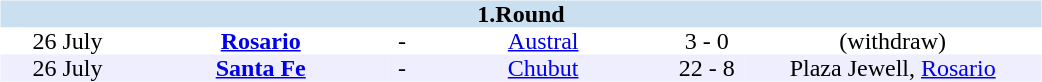<table table width=700>
<tr>
<td width=700 valign="top"><br><table border=0 cellspacing=0 cellpadding=0 style="font-size: 100%; border-collapse: collapse;" width=100%>
<tr bgcolor="#CADFF0">
<td style="font-size:100%"; align="center" colspan="6"><strong>1.Round</strong></td>
</tr>
<tr align=center bgcolor=#FFFFFF>
<td width=90>26 July</td>
<td width=170><strong><a href='#'>Rosario</a></strong></td>
<td width=20>-</td>
<td width=170><a href='#'>Austral</a></td>
<td width=50>3 - 0</td>
<td width=200>(withdraw)</td>
</tr>
<tr align=center bgcolor=#EEEEFF>
<td width=90>26 July</td>
<td width=170><strong><a href='#'>Santa Fe</a></strong></td>
<td width=20>-</td>
<td width=170><a href='#'>Chubut</a></td>
<td width=50>22 - 8</td>
<td width=200>Plaza Jewell, <a href='#'>Rosario</a></td>
</tr>
</table>
</td>
</tr>
</table>
